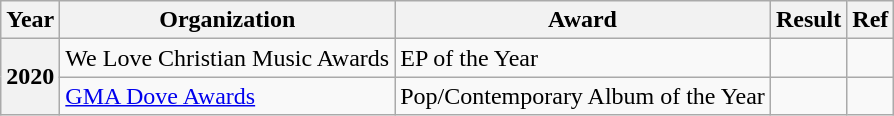<table class="wikitable plainrowheaders">
<tr>
<th>Year</th>
<th>Organization</th>
<th>Award</th>
<th>Result</th>
<th>Ref</th>
</tr>
<tr>
<th scope="row" rowspan="2">2020</th>
<td>We Love Christian Music Awards</td>
<td>EP of the Year</td>
<td></td>
<td></td>
</tr>
<tr>
<td><a href='#'>GMA Dove Awards</a></td>
<td>Pop/Contemporary Album of the Year</td>
<td></td>
<td></td>
</tr>
</table>
